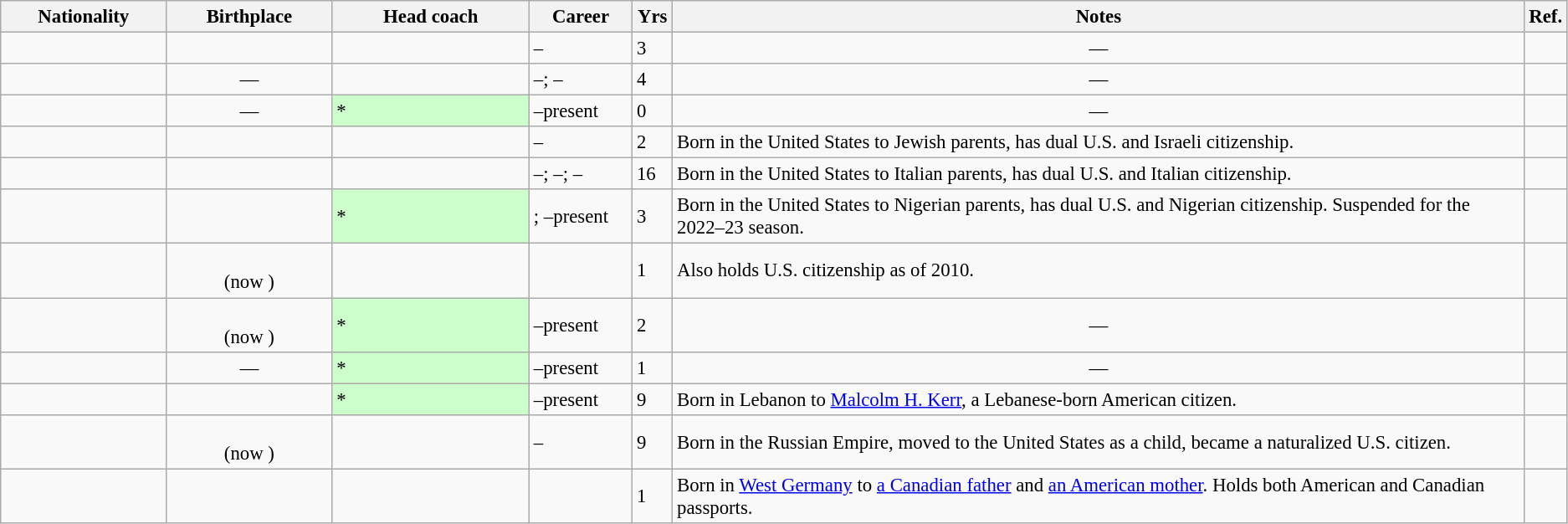<table class="wikitable sortable" style="font-size:95%">
<tr>
<th scope="col" width="125px">Nationality</th>
<th scope="col" width="125px">Birthplace</th>
<th scope="col" width="150px">Head coach</th>
<th scope="col" width="75px">Career</th>
<th scope="col" width="25px">Yrs</th>
<th scope="col" class="unsortable">Notes</th>
<th scope="col" class="unsortable">Ref.</th>
</tr>
<tr>
<td></td>
<td align="center"></td>
<td></td>
<td>–</td>
<td>3</td>
<td align="center">—</td>
<td align="center"></td>
</tr>
<tr>
<td></td>
<td align="center">—</td>
<td></td>
<td>–; –</td>
<td>4</td>
<td align="center">—</td>
<td align="center"></td>
</tr>
<tr>
<td></td>
<td align="center">—</td>
<td bgcolor="#CCFFCC">*</td>
<td>–present</td>
<td>0</td>
<td align="center">—</td>
<td align="center"></td>
</tr>
<tr>
<td></td>
<td align="center"></td>
<td></td>
<td>–</td>
<td>2</td>
<td>Born in the United States to Jewish parents, has dual U.S. and Israeli citizenship.</td>
<td align="center"></td>
</tr>
<tr>
<td></td>
<td align="center"></td>
<td></td>
<td>–; –; –</td>
<td>16</td>
<td>Born in the United States to Italian parents, has dual U.S. and Italian citizenship.</td>
<td align="center"></td>
</tr>
<tr>
<td></td>
<td align="center"></td>
<td bgcolor="#CCFFCC">*</td>
<td>; –present</td>
<td>3</td>
<td>Born in the United States to Nigerian parents, has dual U.S. and Nigerian citizenship. Suspended for the 2022–23 season.</td>
<td align="center"></td>
</tr>
<tr>
<td></td>
<td align="center"><br>(now )</td>
<td></td>
<td></td>
<td>1</td>
<td>Also holds U.S. citizenship as of 2010.</td>
<td align="center"></td>
</tr>
<tr>
<td></td>
<td align="center"><br>(now )</td>
<td bgcolor="#CCFFCC">*</td>
<td>–present</td>
<td>2</td>
<td align="center">—</td>
<td align="center"></td>
</tr>
<tr>
<td></td>
<td align="center">—</td>
<td bgcolor="#CCFFCC">*</td>
<td>–present</td>
<td>1</td>
<td align="center">—</td>
<td align="center"></td>
</tr>
<tr>
<td></td>
<td align="center"></td>
<td bgcolor="#CCFFCC">*</td>
<td>–present</td>
<td>9</td>
<td>Born in Lebanon to <a href='#'>Malcolm H. Kerr</a>, a Lebanese-born American citizen.</td>
<td align="center"></td>
</tr>
<tr>
<td></td>
<td align="center"><br>(now )</td>
<td></td>
<td>–</td>
<td>9</td>
<td>Born in the Russian Empire, moved to the United States as a child, became a naturalized U.S. citizen.</td>
<td align="center"></td>
</tr>
<tr>
<td></td>
<td></td>
<td></td>
<td></td>
<td>1</td>
<td>Born in <a href='#'>West Germany</a> to <a href='#'>a Canadian father</a> and <a href='#'>an American mother</a>. Holds both American and Canadian passports.</td>
<td align="center"></td>
</tr>
</table>
